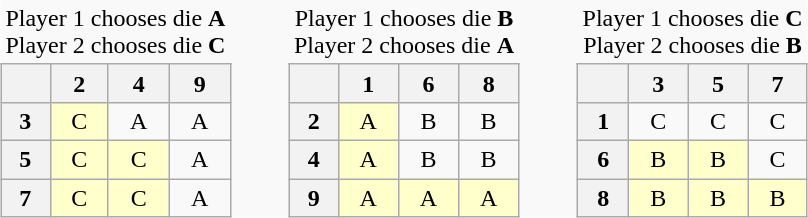<table class="wikitable" style="border:none; text-align:center;margin:0 auto;">
<tr>
<td colspan="4" style="border:none;">Player 1 chooses die <strong>A</strong><br>Player 2 chooses die <strong>C</strong></td>
<td rowspan="5" style="border:none;width:2em;"></td>
<td colspan="4" style="border:none;">Player 1 chooses die <strong>B</strong><br>Player 2 chooses die <strong>A</strong></td>
<td rowspan="5" style="border:none;width:2em;"></td>
<td colspan="4" style="border:none;">Player 1 chooses die <strong>C</strong><br>Player 2 chooses die <strong>B</strong></td>
</tr>
<tr>
<th></th>
<th>2</th>
<th>4</th>
<th>9</th>
<th></th>
<th>1</th>
<th>6</th>
<th>8</th>
<th></th>
<th>3</th>
<th>5</th>
<th>7</th>
</tr>
<tr>
<th>3</th>
<td style="background:#ffc;">C</td>
<td>A</td>
<td>A</td>
<th>2</th>
<td style="background:#ffc;">A</td>
<td>B</td>
<td>B</td>
<th>1</th>
<td>C</td>
<td>C</td>
<td>C</td>
</tr>
<tr>
<th>5</th>
<td style="background:#ffc;">C</td>
<td style="background:#ffc;">C</td>
<td>A</td>
<th>4</th>
<td style="background:#ffc;">A</td>
<td>B</td>
<td>B</td>
<th>6</th>
<td style="background:#ffc;">B</td>
<td style="background:#ffc;">B</td>
<td>C</td>
</tr>
<tr>
<th>7</th>
<td style="background:#ffc;">C</td>
<td style="background:#ffc;">C</td>
<td>A</td>
<th>9</th>
<td style="background:#ffc;">A</td>
<td style="background:#ffc;">A</td>
<td style="background:#ffc;">A</td>
<th>8</th>
<td style="background:#ffc;">B</td>
<td style="background:#ffc;">B</td>
<td style="background:#ffc;">B</td>
</tr>
</table>
